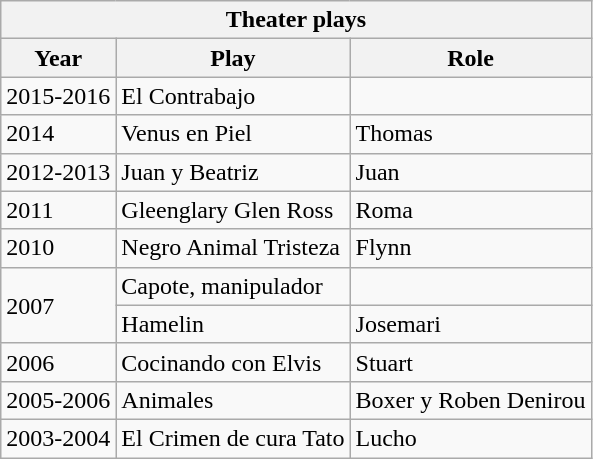<table class="wikitable">
<tr>
<th colspan="3">Theater plays</th>
</tr>
<tr>
<th>Year</th>
<th>Play</th>
<th>Role</th>
</tr>
<tr>
<td>2015-2016</td>
<td>El Contrabajo</td>
<td></td>
</tr>
<tr>
<td>2014</td>
<td>Venus en Piel</td>
<td>Thomas</td>
</tr>
<tr>
<td>2012-2013</td>
<td>Juan y Beatriz</td>
<td>Juan</td>
</tr>
<tr>
<td>2011</td>
<td>Gleenglary Glen Ross</td>
<td>Roma</td>
</tr>
<tr>
<td>2010</td>
<td>Negro Animal Tristeza</td>
<td>Flynn</td>
</tr>
<tr>
<td rowspan="2">2007</td>
<td>Capote, manipulador</td>
<td></td>
</tr>
<tr>
<td>Hamelin</td>
<td>Josemari</td>
</tr>
<tr>
<td>2006</td>
<td>Cocinando con Elvis</td>
<td>Stuart</td>
</tr>
<tr>
<td>2005-2006</td>
<td>Animales</td>
<td>Boxer y Roben Denirou</td>
</tr>
<tr>
<td>2003-2004</td>
<td>El Crimen de cura Tato</td>
<td>Lucho</td>
</tr>
</table>
